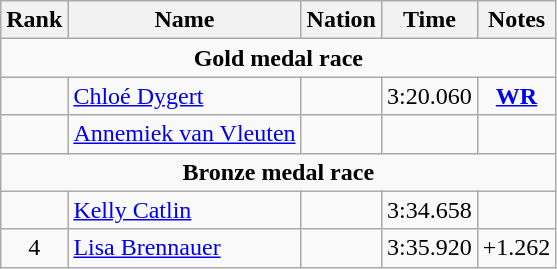<table class="wikitable" style="text-align:center">
<tr>
<th>Rank</th>
<th>Name</th>
<th>Nation</th>
<th>Time</th>
<th>Notes</th>
</tr>
<tr>
<td colspan=5><strong>Gold medal race</strong></td>
</tr>
<tr>
<td></td>
<td align=left><a href='#'>Chloé Dygert</a></td>
<td align=left></td>
<td>3:20.060</td>
<td><strong><a href='#'>WR</a></strong></td>
</tr>
<tr>
<td></td>
<td align=left><a href='#'>Annemiek van Vleuten</a></td>
<td align=left></td>
<td></td>
<td></td>
</tr>
<tr>
<td colspan=5><strong>Bronze medal race</strong></td>
</tr>
<tr>
<td></td>
<td align=left><a href='#'>Kelly Catlin</a></td>
<td align=left></td>
<td>3:34.658</td>
<td></td>
</tr>
<tr>
<td>4</td>
<td align=left><a href='#'>Lisa Brennauer</a></td>
<td align=left></td>
<td>3:35.920</td>
<td>+1.262</td>
</tr>
</table>
